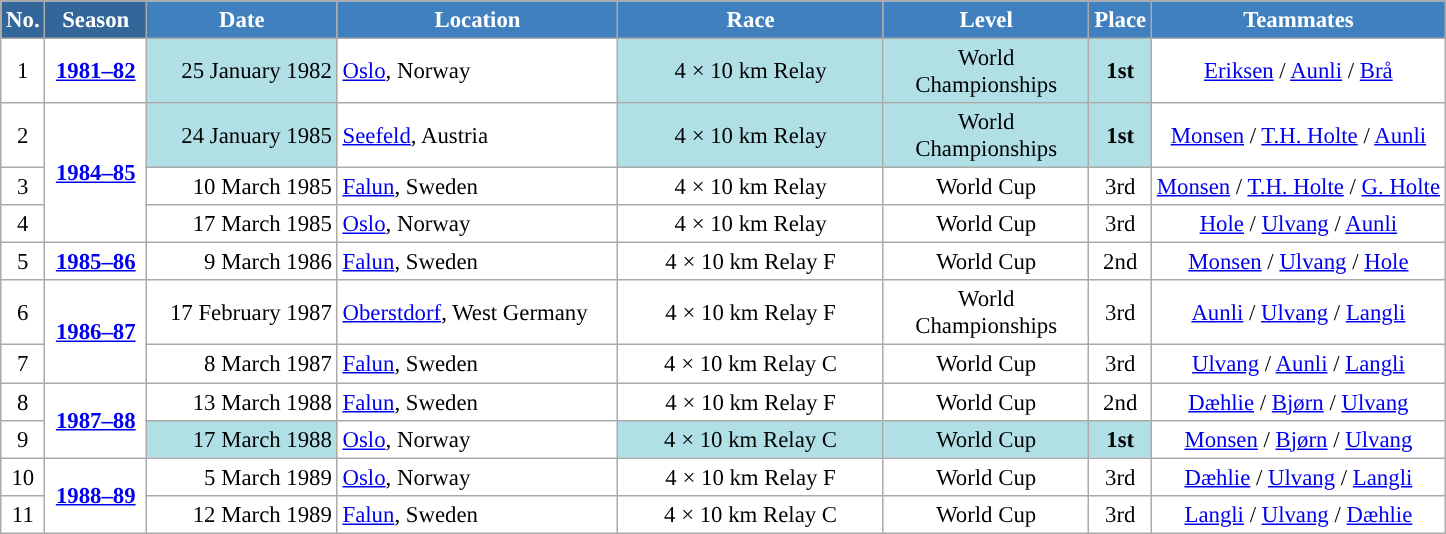<table class="wikitable sortable" style="font-size:95%; text-align:center; border:grey solid 1px; border-collapse:collapse; background:#ffffff;">
<tr style="background:#efefef;">
<th style="background-color:#369; color:white;">No.</th>
<th style="background-color:#369; color:white;">Season</th>
<th style="background-color:#4180be; color:white; width:120px;">Date</th>
<th style="background-color:#4180be; color:white; width:180px;">Location</th>
<th style="background-color:#4180be; color:white; width:170px;">Race</th>
<th style="background-color:#4180be; color:white; width:130px;">Level</th>
<th style="background-color:#4180be; color:white;">Place</th>
<th style="background-color:#4180be; color:white;">Teammates</th>
</tr>
<tr>
<td align=center>1</td>
<td rowspan=1 align=center><strong><a href='#'>1981–82</a></strong></td>
<td bgcolor="#BOEOE6" align=right>25 January 1982</td>
<td align=left> <a href='#'>Oslo</a>, Norway</td>
<td bgcolor="#BOEOE6">4 × 10 km Relay</td>
<td bgcolor="#BOEOE6">World Championships</td>
<td bgcolor="#BOEOE6"><strong>1st</strong></td>
<td><a href='#'>Eriksen</a> / <a href='#'>Aunli</a> / <a href='#'>Brå</a></td>
</tr>
<tr>
<td align=center>2</td>
<td rowspan=3 align=center><strong><a href='#'>1984–85</a></strong></td>
<td bgcolor="#BOEOE6" align=right>24 January 1985</td>
<td align=left> <a href='#'>Seefeld</a>, Austria</td>
<td bgcolor="#BOEOE6">4 × 10 km Relay</td>
<td bgcolor="#BOEOE6">World Championships</td>
<td bgcolor="#BOEOE6"><strong>1st</strong></td>
<td><a href='#'>Monsen</a> / <a href='#'>T.H. Holte</a> / <a href='#'>Aunli</a></td>
</tr>
<tr>
<td align=center>3</td>
<td align=right>10 March 1985</td>
<td align=left> <a href='#'>Falun</a>, Sweden</td>
<td>4 × 10 km Relay</td>
<td>World Cup</td>
<td>3rd</td>
<td><a href='#'>Monsen</a> / <a href='#'>T.H. Holte</a> / <a href='#'>G. Holte</a></td>
</tr>
<tr>
<td align=center>4</td>
<td align=right>17 March 1985</td>
<td align=left> <a href='#'>Oslo</a>, Norway</td>
<td>4 × 10 km Relay</td>
<td>World Cup</td>
<td>3rd</td>
<td><a href='#'>Hole</a> / <a href='#'>Ulvang</a> / <a href='#'>Aunli</a></td>
</tr>
<tr>
<td align=center>5</td>
<td rowspan=1 align=center><strong> <a href='#'>1985–86</a> </strong></td>
<td align=right>9 March 1986</td>
<td align=left> <a href='#'>Falun</a>, Sweden</td>
<td>4 × 10 km Relay F</td>
<td>World Cup</td>
<td>2nd</td>
<td><a href='#'>Monsen</a> / <a href='#'>Ulvang</a> / <a href='#'>Hole</a></td>
</tr>
<tr>
<td align=center>6</td>
<td rowspan=2 align=center><strong> <a href='#'>1986–87</a> </strong></td>
<td align=right>17 February 1987</td>
<td align=left> <a href='#'>Oberstdorf</a>, West Germany</td>
<td>4 × 10 km Relay F</td>
<td>World Championships</td>
<td>3rd</td>
<td><a href='#'>Aunli</a> / <a href='#'>Ulvang</a> / <a href='#'>Langli</a></td>
</tr>
<tr>
<td align=center>7</td>
<td align=right>8 March 1987</td>
<td align=left> <a href='#'>Falun</a>, Sweden</td>
<td>4 × 10 km Relay C</td>
<td>World Cup</td>
<td>3rd</td>
<td><a href='#'>Ulvang</a> / <a href='#'>Aunli</a> / <a href='#'>Langli</a></td>
</tr>
<tr>
<td align=center>8</td>
<td rowspan=2 align=center><strong> <a href='#'>1987–88</a> </strong></td>
<td align=right>13 March 1988</td>
<td align=left> <a href='#'>Falun</a>, Sweden</td>
<td>4 × 10 km Relay F</td>
<td>World Cup</td>
<td>2nd</td>
<td><a href='#'>Dæhlie</a> / <a href='#'>Bjørn</a> / <a href='#'>Ulvang</a></td>
</tr>
<tr>
<td align=center>9</td>
<td bgcolor="#BOEOE6" align=right>17 March 1988</td>
<td align=left> <a href='#'>Oslo</a>, Norway</td>
<td bgcolor="#BOEOE6">4 × 10 km Relay C</td>
<td bgcolor="#BOEOE6">World Cup</td>
<td bgcolor="#BOEOE6"><strong>1st</strong></td>
<td><a href='#'>Monsen</a> / <a href='#'>Bjørn</a> / <a href='#'>Ulvang</a></td>
</tr>
<tr>
<td align=center>10</td>
<td rowspan=2 align=center><strong> <a href='#'>1988–89</a> </strong></td>
<td align=right>5 March 1989</td>
<td align=left> <a href='#'>Oslo</a>, Norway</td>
<td>4 × 10 km Relay F</td>
<td>World Cup</td>
<td>3rd</td>
<td><a href='#'>Dæhlie</a> / <a href='#'>Ulvang</a> / <a href='#'>Langli</a></td>
</tr>
<tr>
<td align=center>11</td>
<td align=right>12 March 1989</td>
<td align=left> <a href='#'>Falun</a>, Sweden</td>
<td>4 × 10 km Relay C</td>
<td>World Cup</td>
<td>3rd</td>
<td><a href='#'>Langli</a> / <a href='#'>Ulvang</a> / <a href='#'>Dæhlie</a></td>
</tr>
</table>
